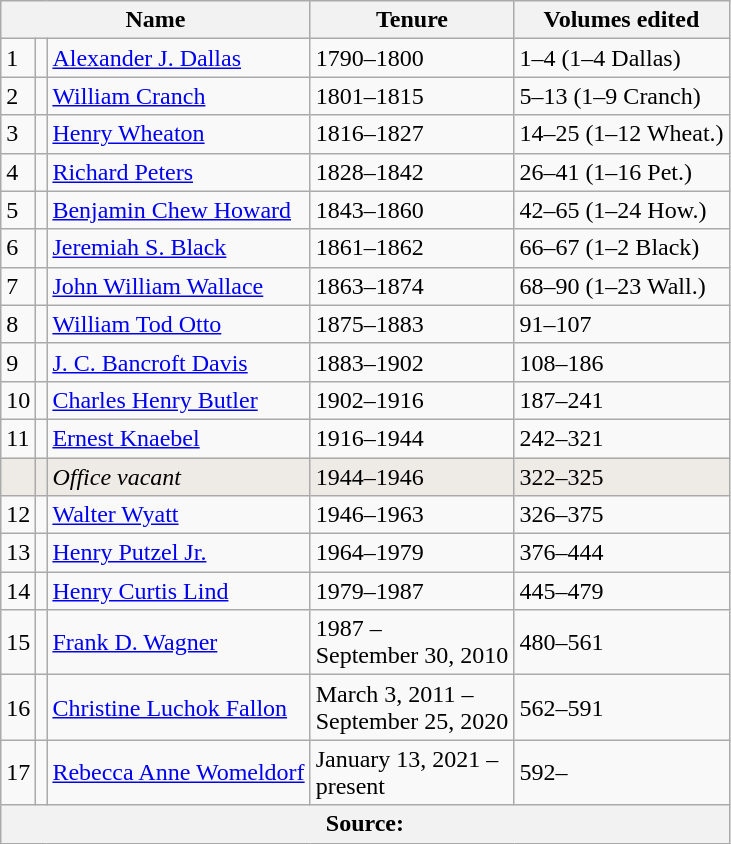<table class="wikitable sortable">
<tr>
<th colspan=3>Name</th>
<th>Tenure</th>
<th>Volumes edited</th>
</tr>
<tr>
<td data-sort-value="Dallas, Alexander J.">1</td>
<td></td>
<td><a href='#'>Alexander J. Dallas</a></td>
<td>1790–1800</td>
<td>1–4 (1–4 Dallas)</td>
</tr>
<tr>
<td data-sort-value="Cranch, William">2</td>
<td></td>
<td><a href='#'>William Cranch</a></td>
<td>1801–1815</td>
<td>5–13 (1–9 Cranch)</td>
</tr>
<tr>
<td data-sort-value="Wheaton, Henry">3</td>
<td></td>
<td><a href='#'>Henry Wheaton</a></td>
<td>1816–1827</td>
<td>14–25 (1–12 Wheat.)</td>
</tr>
<tr>
<td data-sort-value="Peters, Richard">4</td>
<td></td>
<td><a href='#'>Richard Peters</a></td>
<td>1828–1842</td>
<td>26–41 (1–16 Pet.)</td>
</tr>
<tr>
<td data-sort-value="Howard, Benjamin Chew">5</td>
<td></td>
<td><a href='#'>Benjamin Chew Howard</a></td>
<td>1843–1860</td>
<td>42–65 (1–24 How.)</td>
</tr>
<tr>
<td data-sort-value="Black, Jeremiah S.">6</td>
<td></td>
<td><a href='#'>Jeremiah S. Black</a></td>
<td>1861–1862</td>
<td>66–67 (1–2 Black)</td>
</tr>
<tr>
<td data-sort-value="Wallace, John William">7</td>
<td></td>
<td><a href='#'>John William Wallace</a></td>
<td>1863–1874</td>
<td>68–90 (1–23 Wall.)</td>
</tr>
<tr>
<td data-sort-value="Otto, William Tod">8</td>
<td></td>
<td><a href='#'>William Tod Otto</a></td>
<td>1875–1883</td>
<td>91–107</td>
</tr>
<tr>
<td data-sort-value="Davis, J. C. Bancroft">9</td>
<td></td>
<td><a href='#'>J. C. Bancroft Davis</a></td>
<td>1883–1902</td>
<td>108–186</td>
</tr>
<tr>
<td data-sort-value="Butler, Charles Henry">10</td>
<td></td>
<td><a href='#'>Charles Henry Butler</a></td>
<td>1902–1916</td>
<td>187–241</td>
</tr>
<tr>
<td data-sort-value="Knaebel, Ernest">11</td>
<td></td>
<td><a href='#'>Ernest Knaebel</a></td>
<td>1916–1944</td>
<td>242–321</td>
</tr>
<tr bgcolor=#eeebe6>
<td data-sort-value="Z, vacant"></td>
<td></td>
<td><em>Office vacant</em></td>
<td>1944–1946</td>
<td>322–325</td>
</tr>
<tr>
<td data-sort-value="Wyatt, Walter">12</td>
<td></td>
<td><a href='#'>Walter Wyatt</a></td>
<td>1946–1963</td>
<td>326–375</td>
</tr>
<tr>
<td data-sort-value="Putzel Jr., Henry">13</td>
<td></td>
<td><a href='#'>Henry Putzel Jr.</a></td>
<td>1964–1979</td>
<td>376–444</td>
</tr>
<tr>
<td data-sort-value="Lind, Henry Curtis">14</td>
<td></td>
<td><a href='#'>Henry Curtis Lind</a></td>
<td>1979–1987</td>
<td>445–479</td>
</tr>
<tr>
<td data-sort-value="Wagner, Frank D.">15</td>
<td></td>
<td><a href='#'>Frank D. Wagner</a></td>
<td>1987 –<br> September 30, 2010</td>
<td>480–561</td>
</tr>
<tr>
<td data-sort-value="Fallon, Christine Luchok">16</td>
<td></td>
<td><a href='#'>Christine Luchok Fallon</a></td>
<td>March 3, 2011 –<br> September 25, 2020</td>
<td>562–591</td>
</tr>
<tr>
<td data-sort-value="Womeldorf, Rebecca Anne">17</td>
<td></td>
<td><a href='#'>Rebecca Anne Womeldorf</a></td>
<td>January 13, 2021 –<br> present</td>
<td>592–</td>
</tr>
<tr>
<th colspan=5>Source:</th>
</tr>
</table>
